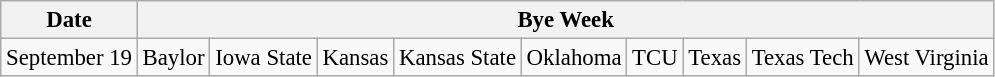<table class="wikitable" style="font-size:95%">
<tr>
<th>Date</th>
<th colspan="11">Bye Week</th>
</tr>
<tr>
<td>September 19</td>
<td>Baylor</td>
<td>Iowa State</td>
<td>Kansas</td>
<td>Kansas State</td>
<td>Oklahoma</td>
<td>TCU</td>
<td>Texas</td>
<td>Texas Tech</td>
<td>West Virginia</td>
</tr>
</table>
